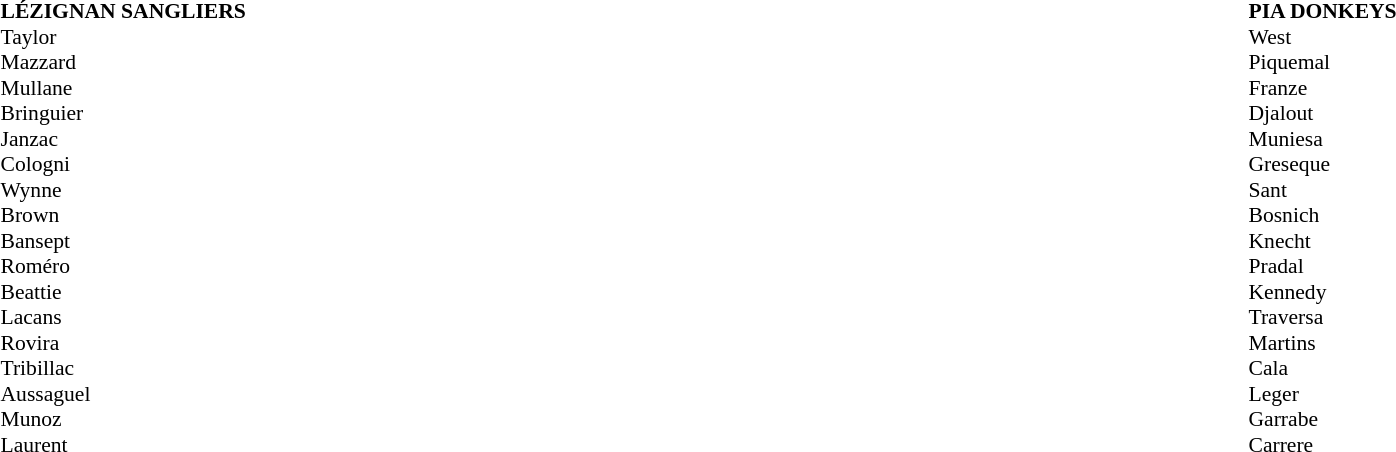<table width="100%">
<tr>
<td valign="top" width="50%"><br><table style="font-size: 90%" cellspacing="0" cellpadding="0">
<tr>
<td colspan="4"><strong>LÉZIGNAN SANGLIERS</strong></td>
</tr>
<tr>
<th width="225"></th>
</tr>
<tr>
<td>Taylor</td>
</tr>
<tr>
<td>Mazzard</td>
</tr>
<tr>
<td>Mullane</td>
</tr>
<tr>
<td>Bringuier</td>
</tr>
<tr>
<td>Janzac</td>
</tr>
<tr>
<td>Cologni</td>
</tr>
<tr>
<td>Wynne</td>
</tr>
<tr>
<td>Brown</td>
</tr>
<tr>
<td>Bansept</td>
</tr>
<tr>
<td>Roméro</td>
</tr>
<tr>
<td>Beattie</td>
</tr>
<tr>
<td>Lacans</td>
</tr>
<tr>
<td>Rovira</td>
</tr>
<tr>
<td>Tribillac</td>
</tr>
<tr>
<td>Aussaguel</td>
</tr>
<tr>
<td>Munoz</td>
</tr>
<tr>
<td>Laurent</td>
</tr>
</table>
</td>
<td valign="top" width="50%"><br><table style="font-size: 90%" cellspacing="0" cellpadding="0" align=center>
<tr>
<td colspan="4"><strong>PIA DONKEYS</strong></td>
</tr>
<tr>
<th width="225"></th>
</tr>
<tr>
<td>West</td>
</tr>
<tr>
<td>Piquemal</td>
</tr>
<tr>
<td>Franze</td>
</tr>
<tr>
<td>Djalout</td>
</tr>
<tr>
<td>Muniesa</td>
</tr>
<tr>
<td>Greseque</td>
</tr>
<tr>
<td>Sant</td>
</tr>
<tr>
<td>Bosnich</td>
</tr>
<tr>
<td>Knecht</td>
</tr>
<tr>
<td>Pradal</td>
</tr>
<tr>
<td>Kennedy</td>
</tr>
<tr>
<td>Traversa</td>
</tr>
<tr>
<td>Martins</td>
</tr>
<tr>
<td>Cala</td>
</tr>
<tr>
<td>Leger</td>
</tr>
<tr>
<td>Garrabe</td>
</tr>
<tr>
<td>Carrere</td>
</tr>
</table>
</td>
</tr>
</table>
